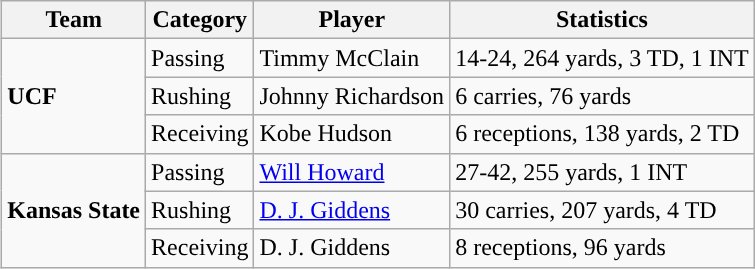<table class="wikitable" style="float: right;">
<tr>
<th>Team</th>
<th>Category</th>
<th>Player</th>
<th>Statistics</th>
</tr>
<tr>
<td rowspan=3><strong>UCF</strong></td>
<td>Passing</td>
<td>Timmy McClain</td>
<td>14-24, 264 yards, 3 TD, 1 INT</td>
</tr>
<tr>
<td>Rushing</td>
<td>Johnny Richardson</td>
<td>6 carries, 76 yards</td>
</tr>
<tr>
<td>Receiving</td>
<td>Kobe Hudson</td>
<td>6 receptions, 138 yards, 2 TD</td>
</tr>
<tr>
<td rowspan=3><strong>Kansas State</strong></td>
<td>Passing</td>
<td><a href='#'>Will Howard</a></td>
<td>27-42, 255 yards, 1 INT</td>
</tr>
<tr>
<td>Rushing</td>
<td><a href='#'>D. J. Giddens</a></td>
<td>30 carries, 207 yards, 4 TD</td>
</tr>
<tr>
<td>Receiving</td>
<td>D. J. Giddens</td>
<td>8 receptions, 96 yards</td>
</tr>
</table>
